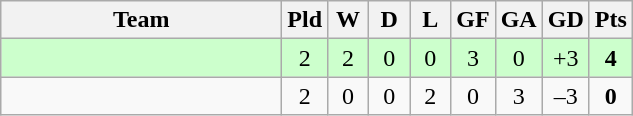<table class="wikitable" style="text-align:center;">
<tr>
<th width=180>Team</th>
<th width=20>Pld</th>
<th width=20>W</th>
<th width=20>D</th>
<th width=20>L</th>
<th width=20>GF</th>
<th width=20>GA</th>
<th width=20>GD</th>
<th width=20>Pts</th>
</tr>
<tr bgcolor="ccffcc">
<td align="left"></td>
<td>2</td>
<td>2</td>
<td>0</td>
<td>0</td>
<td>3</td>
<td>0</td>
<td>+3</td>
<td><strong>4</strong></td>
</tr>
<tr>
<td align="left"></td>
<td>2</td>
<td>0</td>
<td>0</td>
<td>2</td>
<td>0</td>
<td>3</td>
<td>–3</td>
<td><strong>0</strong></td>
</tr>
</table>
